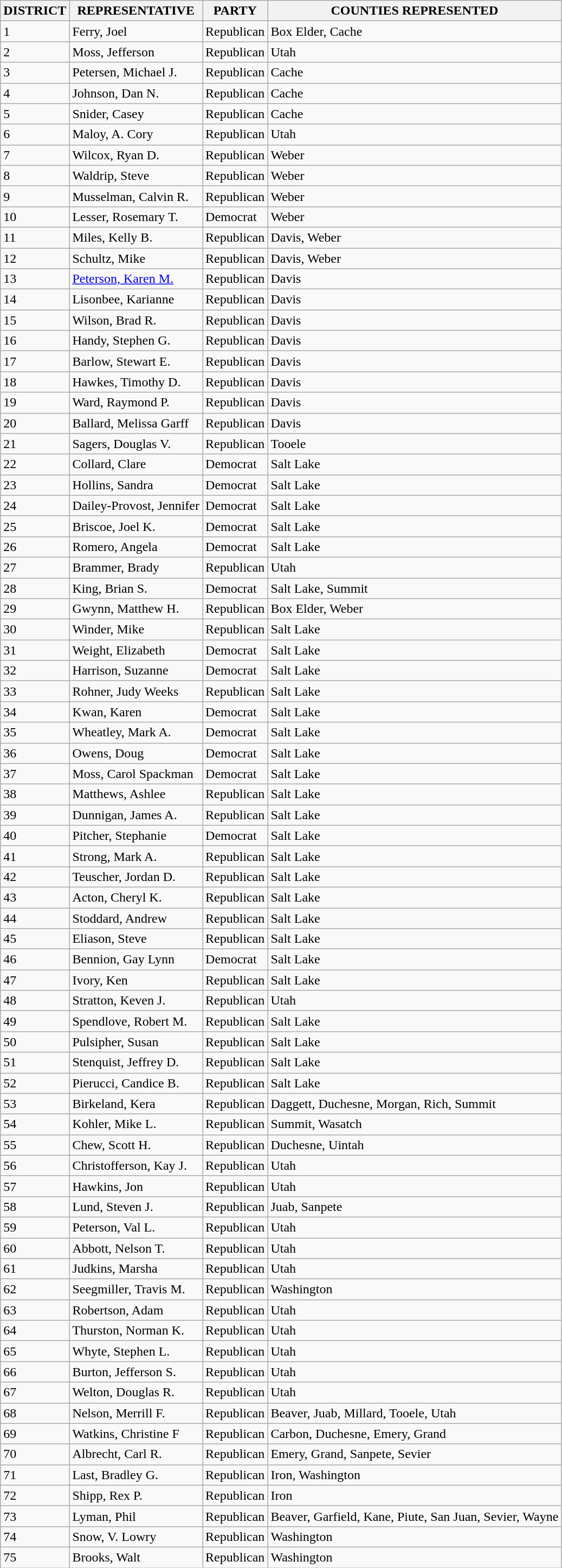<table class="wikitable">
<tr>
<th colspan="1" rowspan="1">DISTRICT</th>
<th colspan="1" rowspan="1">REPRESENTATIVE</th>
<th colspan="1" rowspan="1">PARTY</th>
<th colspan="1" rowspan="1">COUNTIES REPRESENTED</th>
</tr>
<tr>
<td>1</td>
<td>Ferry, Joel</td>
<td>Republican</td>
<td>Box Elder, Cache</td>
</tr>
<tr>
<td>2</td>
<td>Moss, Jefferson</td>
<td>Republican</td>
<td>Utah</td>
</tr>
<tr>
<td>3</td>
<td>Petersen, Michael J.</td>
<td>Republican</td>
<td>Cache</td>
</tr>
<tr>
<td>4</td>
<td>Johnson, Dan N.</td>
<td>Republican</td>
<td>Cache</td>
</tr>
<tr>
<td>5</td>
<td>Snider, Casey</td>
<td>Republican</td>
<td>Cache</td>
</tr>
<tr>
<td>6</td>
<td>Maloy, A. Cory</td>
<td>Republican</td>
<td>Utah</td>
</tr>
<tr>
<td>7</td>
<td>Wilcox, Ryan D.</td>
<td>Republican</td>
<td>Weber</td>
</tr>
<tr>
<td>8</td>
<td>Waldrip, Steve</td>
<td>Republican</td>
<td>Weber</td>
</tr>
<tr>
<td>9</td>
<td>Musselman, Calvin R.</td>
<td>Republican</td>
<td>Weber</td>
</tr>
<tr>
<td>10</td>
<td>Lesser, Rosemary T.</td>
<td>Democrat</td>
<td>Weber</td>
</tr>
<tr>
<td>11</td>
<td>Miles, Kelly B.</td>
<td>Republican</td>
<td>Davis, Weber</td>
</tr>
<tr>
<td>12</td>
<td>Schultz, Mike</td>
<td>Republican</td>
<td>Davis, Weber</td>
</tr>
<tr>
<td>13</td>
<td><a href='#'>Peterson, Karen M.</a></td>
<td>Republican</td>
<td>Davis</td>
</tr>
<tr>
<td>14</td>
<td>Lisonbee, Karianne</td>
<td>Republican</td>
<td>Davis</td>
</tr>
<tr>
<td>15</td>
<td>Wilson, Brad R.</td>
<td>Republican</td>
<td>Davis</td>
</tr>
<tr>
<td>16</td>
<td>Handy, Stephen G.</td>
<td>Republican</td>
<td>Davis</td>
</tr>
<tr>
<td>17</td>
<td>Barlow, Stewart E.</td>
<td>Republican</td>
<td>Davis</td>
</tr>
<tr>
<td>18</td>
<td>Hawkes, Timothy D.</td>
<td>Republican</td>
<td>Davis</td>
</tr>
<tr>
<td>19</td>
<td>Ward, Raymond P.</td>
<td>Republican</td>
<td>Davis</td>
</tr>
<tr>
<td>20</td>
<td>Ballard, Melissa Garff</td>
<td>Republican</td>
<td>Davis</td>
</tr>
<tr>
<td>21</td>
<td>Sagers, Douglas V.</td>
<td>Republican</td>
<td>Tooele</td>
</tr>
<tr>
<td>22</td>
<td>Collard, Clare</td>
<td>Democrat</td>
<td>Salt Lake</td>
</tr>
<tr>
<td>23</td>
<td>Hollins, Sandra</td>
<td>Democrat</td>
<td>Salt Lake</td>
</tr>
<tr>
<td>24</td>
<td>Dailey-Provost, Jennifer</td>
<td>Democrat</td>
<td>Salt Lake</td>
</tr>
<tr>
<td>25</td>
<td>Briscoe, Joel K.</td>
<td>Democrat</td>
<td>Salt Lake</td>
</tr>
<tr>
<td>26</td>
<td>Romero, Angela</td>
<td>Democrat</td>
<td>Salt Lake</td>
</tr>
<tr>
<td>27</td>
<td>Brammer, Brady</td>
<td>Republican</td>
<td>Utah</td>
</tr>
<tr>
<td>28</td>
<td>King, Brian S.</td>
<td>Democrat</td>
<td>Salt Lake, Summit</td>
</tr>
<tr>
<td>29</td>
<td>Gwynn, Matthew H.</td>
<td>Republican</td>
<td>Box Elder, Weber</td>
</tr>
<tr>
<td>30</td>
<td>Winder, Mike</td>
<td>Republican</td>
<td>Salt Lake</td>
</tr>
<tr>
<td>31</td>
<td>Weight, Elizabeth</td>
<td>Democrat</td>
<td>Salt Lake</td>
</tr>
<tr>
<td>32</td>
<td>Harrison, Suzanne</td>
<td>Democrat</td>
<td>Salt Lake</td>
</tr>
<tr>
<td>33</td>
<td>Rohner, Judy Weeks</td>
<td>Republican</td>
<td>Salt Lake</td>
</tr>
<tr>
<td>34</td>
<td>Kwan, Karen</td>
<td>Democrat</td>
<td>Salt Lake</td>
</tr>
<tr>
<td>35</td>
<td>Wheatley, Mark A.</td>
<td>Democrat</td>
<td>Salt Lake</td>
</tr>
<tr>
<td>36</td>
<td>Owens, Doug</td>
<td>Democrat</td>
<td>Salt Lake</td>
</tr>
<tr>
<td>37</td>
<td>Moss, Carol Spackman</td>
<td>Democrat</td>
<td>Salt Lake</td>
</tr>
<tr>
<td>38</td>
<td>Matthews, Ashlee</td>
<td>Republican</td>
<td>Salt Lake</td>
</tr>
<tr>
<td>39</td>
<td>Dunnigan, James A.</td>
<td>Republican</td>
<td>Salt Lake</td>
</tr>
<tr>
<td>40</td>
<td>Pitcher, Stephanie</td>
<td>Democrat</td>
<td>Salt Lake</td>
</tr>
<tr>
<td>41</td>
<td>Strong, Mark A.</td>
<td>Republican</td>
<td>Salt Lake</td>
</tr>
<tr>
<td>42</td>
<td>Teuscher, Jordan D.</td>
<td>Republican</td>
<td>Salt Lake</td>
</tr>
<tr>
<td>43</td>
<td>Acton, Cheryl K.</td>
<td>Republican</td>
<td>Salt Lake</td>
</tr>
<tr>
<td>44</td>
<td>Stoddard, Andrew</td>
<td>Republican</td>
<td>Salt Lake</td>
</tr>
<tr>
<td>45</td>
<td>Eliason, Steve</td>
<td>Republican</td>
<td>Salt Lake</td>
</tr>
<tr>
<td>46</td>
<td>Bennion, Gay Lynn</td>
<td>Democrat</td>
<td>Salt Lake</td>
</tr>
<tr>
<td>47</td>
<td>Ivory, Ken</td>
<td>Republican</td>
<td>Salt Lake</td>
</tr>
<tr>
<td>48</td>
<td>Stratton, Keven J.</td>
<td>Republican</td>
<td>Utah</td>
</tr>
<tr>
<td>49</td>
<td>Spendlove, Robert M.</td>
<td>Republican</td>
<td>Salt Lake</td>
</tr>
<tr>
<td>50</td>
<td>Pulsipher, Susan</td>
<td>Republican</td>
<td>Salt Lake</td>
</tr>
<tr>
<td>51</td>
<td>Stenquist, Jeffrey D.</td>
<td>Republican</td>
<td>Salt Lake</td>
</tr>
<tr>
<td>52</td>
<td>Pierucci, Candice B.</td>
<td>Republican</td>
<td>Salt Lake</td>
</tr>
<tr>
<td>53</td>
<td>Birkeland, Kera</td>
<td>Republican</td>
<td>Daggett, Duchesne, Morgan, Rich, Summit</td>
</tr>
<tr>
<td>54</td>
<td>Kohler, Mike L.</td>
<td>Republican</td>
<td>Summit, Wasatch</td>
</tr>
<tr>
<td>55</td>
<td>Chew, Scott H.</td>
<td>Republican</td>
<td>Duchesne, Uintah</td>
</tr>
<tr>
<td>56</td>
<td>Christofferson, Kay J.</td>
<td>Republican</td>
<td>Utah</td>
</tr>
<tr>
<td>57</td>
<td>Hawkins, Jon</td>
<td>Republican</td>
<td>Utah</td>
</tr>
<tr>
<td>58</td>
<td>Lund, Steven J.</td>
<td>Republican</td>
<td>Juab, Sanpete</td>
</tr>
<tr>
<td>59</td>
<td>Peterson, Val L.</td>
<td>Republican</td>
<td>Utah</td>
</tr>
<tr>
<td>60</td>
<td>Abbott, Nelson T.</td>
<td>Republican</td>
<td>Utah</td>
</tr>
<tr>
<td>61</td>
<td>Judkins, Marsha</td>
<td>Republican</td>
<td>Utah</td>
</tr>
<tr>
<td>62</td>
<td>Seegmiller, Travis M.</td>
<td>Republican</td>
<td>Washington</td>
</tr>
<tr>
<td>63</td>
<td>Robertson, Adam</td>
<td>Republican</td>
<td>Utah</td>
</tr>
<tr>
<td>64</td>
<td>Thurston, Norman K.</td>
<td>Republican</td>
<td>Utah</td>
</tr>
<tr>
<td>65</td>
<td>Whyte, Stephen L.</td>
<td>Republican</td>
<td>Utah</td>
</tr>
<tr>
<td>66</td>
<td>Burton, Jefferson S.</td>
<td>Republican</td>
<td>Utah</td>
</tr>
<tr>
<td>67</td>
<td>Welton, Douglas R.</td>
<td>Republican</td>
<td>Utah</td>
</tr>
<tr>
<td>68</td>
<td>Nelson, Merrill F.</td>
<td>Republican</td>
<td>Beaver, Juab, Millard, Tooele, Utah</td>
</tr>
<tr>
<td>69</td>
<td>Watkins, Christine F</td>
<td>Republican</td>
<td>Carbon, Duchesne, Emery, Grand</td>
</tr>
<tr>
<td>70</td>
<td>Albrecht, Carl R.</td>
<td>Republican</td>
<td>Emery, Grand, Sanpete, Sevier</td>
</tr>
<tr>
<td>71</td>
<td>Last, Bradley G.</td>
<td>Republican</td>
<td>Iron, Washington</td>
</tr>
<tr>
<td>72</td>
<td>Shipp, Rex P.</td>
<td>Republican</td>
<td>Iron</td>
</tr>
<tr>
<td>73</td>
<td>Lyman, Phil</td>
<td>Republican</td>
<td>Beaver, Garfield, Kane, Piute, San Juan, Sevier, Wayne</td>
</tr>
<tr>
<td>74</td>
<td>Snow, V. Lowry</td>
<td>Republican</td>
<td>Washington</td>
</tr>
<tr>
<td>75</td>
<td>Brooks, Walt</td>
<td>Republican</td>
<td>Washington</td>
</tr>
</table>
